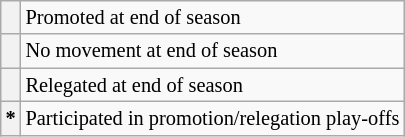<table class="wikitable" style="font-size:85%">
<tr>
<th></th>
<td>Promoted at end of season</td>
</tr>
<tr>
<th></th>
<td>No movement at end of season</td>
</tr>
<tr>
<th></th>
<td>Relegated at end of season</td>
</tr>
<tr>
<th>*</th>
<td>Participated in promotion/relegation play-offs</td>
</tr>
</table>
